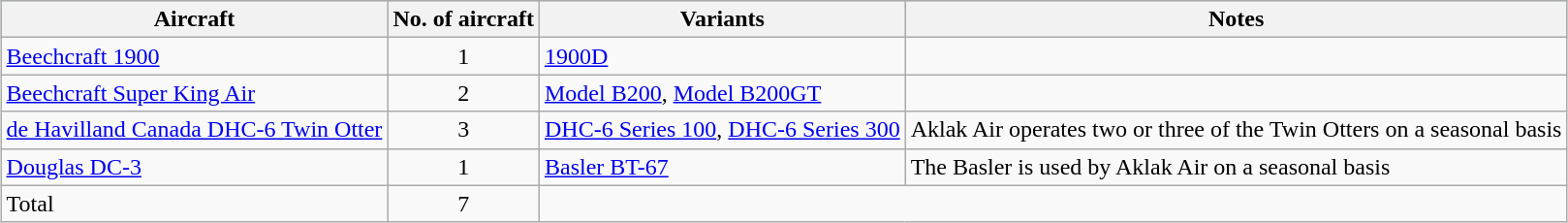<table class="wikitable" style="margin:1em auto; border-collapse:collapse">
<tr bgcolor=lightblue>
<th>Aircraft</th>
<th>No. of aircraft</th>
<th>Variants</th>
<th>Notes</th>
</tr>
<tr>
<td><a href='#'>Beechcraft 1900</a></td>
<td align=center>1</td>
<td><a href='#'>1900D</a></td>
<td></td>
</tr>
<tr>
<td><a href='#'>Beechcraft Super King Air</a></td>
<td align=center>2</td>
<td><a href='#'>Model B200</a>, <a href='#'>Model B200GT</a></td>
<td></td>
</tr>
<tr>
<td><a href='#'>de Havilland Canada DHC-6 Twin Otter</a></td>
<td align=center>3</td>
<td><a href='#'>DHC-6 Series 100</a>, <a href='#'>DHC-6 Series 300</a></td>
<td>Aklak Air operates two or three of the Twin Otters on a seasonal basis</td>
</tr>
<tr>
<td><a href='#'>Douglas DC-3</a></td>
<td align=center>1</td>
<td><a href='#'>Basler BT-67</a></td>
<td>The Basler is used by Aklak Air on a seasonal basis</td>
</tr>
<tr>
<td>Total</td>
<td align=center>7</td>
<td colspan="2"></td>
</tr>
</table>
